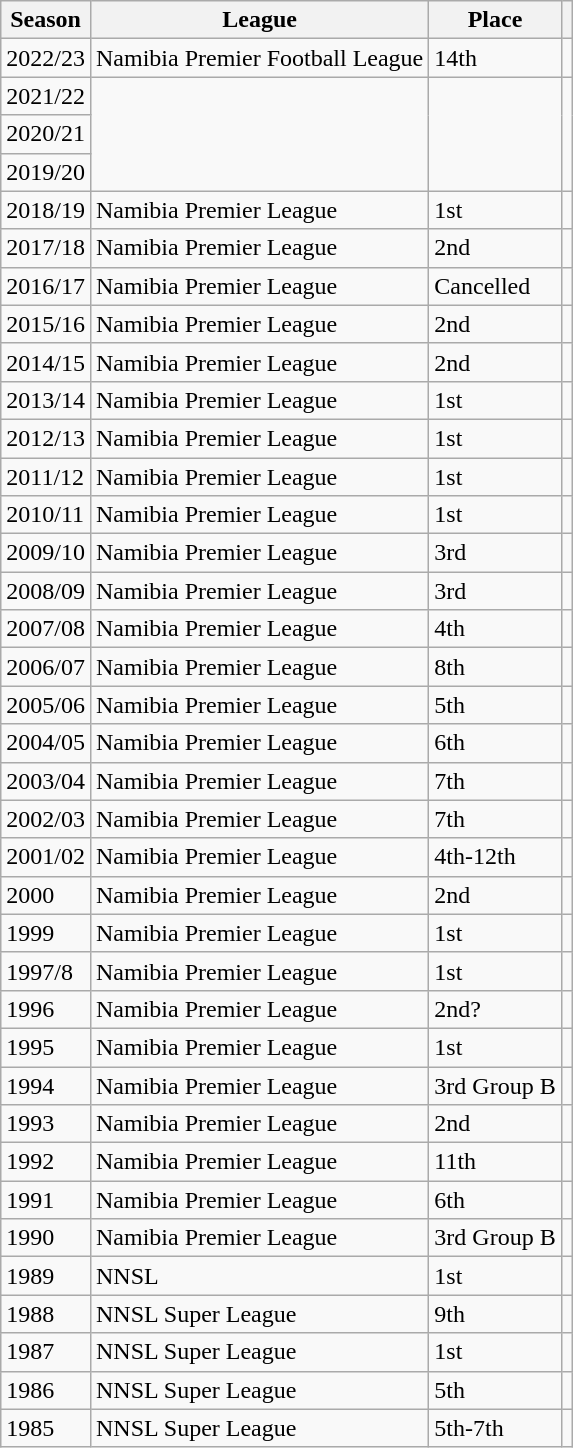<table class="wikitable">
<tr>
<th>Season</th>
<th>League</th>
<th>Place</th>
<th></th>
</tr>
<tr>
<td>2022/23</td>
<td>Namibia Premier Football League</td>
<td>14th</td>
<td></td>
</tr>
<tr>
<td>2021/22</td>
<td rowspan="3"></td>
<td rowspan="3"></td>
<td rowspan="3"></td>
</tr>
<tr>
<td>2020/21</td>
</tr>
<tr>
<td>2019/20</td>
</tr>
<tr>
<td>2018/19</td>
<td>Namibia Premier League</td>
<td>1st</td>
<td></td>
</tr>
<tr>
<td>2017/18</td>
<td>Namibia Premier League</td>
<td>2nd</td>
<td></td>
</tr>
<tr>
<td>2016/17</td>
<td>Namibia Premier League</td>
<td>Cancelled</td>
<td></td>
</tr>
<tr>
<td>2015/16</td>
<td>Namibia Premier League</td>
<td>2nd</td>
<td></td>
</tr>
<tr>
<td>2014/15</td>
<td>Namibia Premier League</td>
<td>2nd</td>
<td></td>
</tr>
<tr>
<td>2013/14</td>
<td>Namibia Premier League</td>
<td>1st</td>
<td></td>
</tr>
<tr>
<td>2012/13</td>
<td>Namibia Premier League</td>
<td>1st</td>
<td></td>
</tr>
<tr>
<td>2011/12</td>
<td>Namibia Premier League</td>
<td>1st</td>
<td></td>
</tr>
<tr>
<td>2010/11</td>
<td>Namibia Premier League</td>
<td>1st</td>
<td></td>
</tr>
<tr>
<td>2009/10</td>
<td>Namibia Premier League</td>
<td>3rd</td>
<td></td>
</tr>
<tr>
<td>2008/09</td>
<td>Namibia Premier League</td>
<td>3rd</td>
<td></td>
</tr>
<tr>
<td>2007/08</td>
<td>Namibia Premier League</td>
<td>4th</td>
<td></td>
</tr>
<tr>
<td>2006/07</td>
<td>Namibia Premier League</td>
<td>8th</td>
<td></td>
</tr>
<tr>
<td>2005/06</td>
<td>Namibia Premier League</td>
<td>5th</td>
<td></td>
</tr>
<tr>
<td>2004/05</td>
<td>Namibia Premier League</td>
<td>6th</td>
<td></td>
</tr>
<tr>
<td>2003/04</td>
<td>Namibia Premier League</td>
<td>7th</td>
<td></td>
</tr>
<tr>
<td>2002/03</td>
<td>Namibia Premier League</td>
<td>7th</td>
<td></td>
</tr>
<tr>
<td>2001/02</td>
<td>Namibia Premier League</td>
<td>4th-12th</td>
<td></td>
</tr>
<tr>
<td>2000</td>
<td>Namibia Premier League</td>
<td>2nd</td>
<td></td>
</tr>
<tr>
<td>1999</td>
<td>Namibia Premier League</td>
<td>1st</td>
<td></td>
</tr>
<tr>
<td>1997/8</td>
<td>Namibia Premier League</td>
<td>1st</td>
<td></td>
</tr>
<tr>
<td>1996</td>
<td>Namibia Premier League</td>
<td>2nd?</td>
<td></td>
</tr>
<tr>
<td>1995</td>
<td>Namibia Premier League</td>
<td>1st</td>
<td></td>
</tr>
<tr>
<td>1994</td>
<td>Namibia Premier League</td>
<td>3rd Group B</td>
<td></td>
</tr>
<tr>
<td>1993</td>
<td>Namibia Premier League</td>
<td>2nd</td>
<td></td>
</tr>
<tr>
<td>1992</td>
<td>Namibia Premier League</td>
<td>11th</td>
<td></td>
</tr>
<tr>
<td>1991</td>
<td>Namibia Premier League</td>
<td>6th</td>
<td></td>
</tr>
<tr>
<td>1990</td>
<td>Namibia Premier League</td>
<td>3rd Group B</td>
<td></td>
</tr>
<tr>
<td>1989</td>
<td>NNSL</td>
<td>1st</td>
<td></td>
</tr>
<tr>
<td>1988</td>
<td>NNSL Super League</td>
<td>9th</td>
<td></td>
</tr>
<tr>
<td>1987</td>
<td>NNSL Super League</td>
<td>1st</td>
<td></td>
</tr>
<tr>
<td>1986</td>
<td>NNSL Super League</td>
<td>5th</td>
<td></td>
</tr>
<tr>
<td>1985</td>
<td>NNSL Super League</td>
<td>5th-7th</td>
<td></td>
</tr>
</table>
